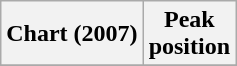<table class="wikitable sortable plainrowheaders" style="text-align:center;">
<tr>
<th scope="col">Chart (2007)</th>
<th scope="col">Peak<br>position</th>
</tr>
<tr>
</tr>
</table>
